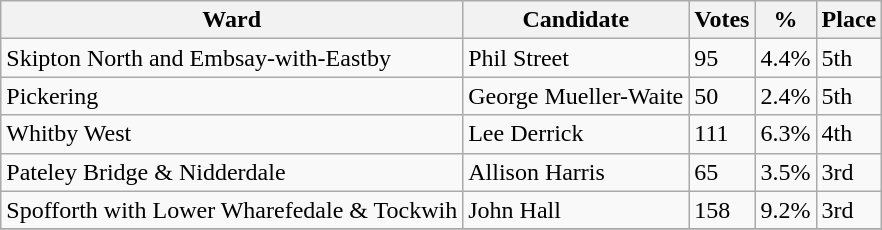<table class="wikitable">
<tr>
<th>Ward</th>
<th>Candidate</th>
<th>Votes</th>
<th>%</th>
<th>Place</th>
</tr>
<tr>
<td>Skipton North and Embsay-with-Eastby</td>
<td>Phil Street</td>
<td>95</td>
<td>4.4%</td>
<td>5th</td>
</tr>
<tr>
<td>Pickering</td>
<td>George Mueller-Waite</td>
<td>50</td>
<td>2.4%</td>
<td>5th</td>
</tr>
<tr>
<td>Whitby West</td>
<td>Lee Derrick</td>
<td>111</td>
<td>6.3%</td>
<td>4th</td>
</tr>
<tr>
<td>Pateley Bridge & Nidderdale</td>
<td>Allison Harris</td>
<td>65</td>
<td>3.5%</td>
<td>3rd</td>
</tr>
<tr>
<td>Spofforth with Lower Wharefedale & Tockwih</td>
<td>John Hall</td>
<td>158</td>
<td>9.2%</td>
<td>3rd</td>
</tr>
<tr>
</tr>
</table>
